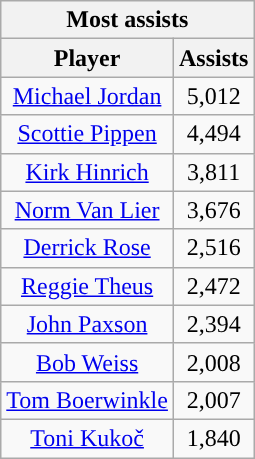<table class="wikitable sortable" style="text-align:center">
<tr>
<th colspan="2" style="text-align:center; ">Most assists</th>
</tr>
<tr>
<th style="text-align:center; ">Player</th>
<th style="text-align:center; ">Assists</th>
</tr>
<tr>
<td><a href='#'>Michael Jordan</a></td>
<td>5,012</td>
</tr>
<tr>
<td><a href='#'>Scottie Pippen</a></td>
<td>4,494</td>
</tr>
<tr>
<td><a href='#'>Kirk Hinrich</a></td>
<td>3,811</td>
</tr>
<tr>
<td><a href='#'>Norm Van Lier</a></td>
<td>3,676</td>
</tr>
<tr>
<td><a href='#'>Derrick Rose</a></td>
<td>2,516</td>
</tr>
<tr>
<td><a href='#'>Reggie Theus</a></td>
<td>2,472</td>
</tr>
<tr>
<td><a href='#'>John Paxson</a></td>
<td>2,394</td>
</tr>
<tr>
<td><a href='#'>Bob Weiss</a></td>
<td>2,008</td>
</tr>
<tr>
<td><a href='#'>Tom Boerwinkle</a></td>
<td>2,007</td>
</tr>
<tr>
<td><a href='#'>Toni Kukoč</a></td>
<td>1,840</td>
</tr>
</table>
